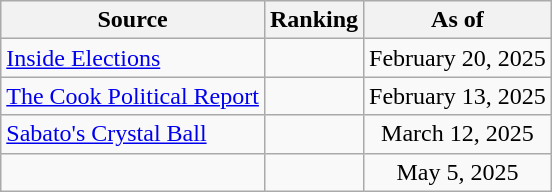<table class="wikitable" style="text-align:center">
<tr>
<th>Source</th>
<th>Ranking</th>
<th>As of</th>
</tr>
<tr>
<td align="left"><a href='#'>Inside Elections</a></td>
<td></td>
<td>February 20, 2025</td>
</tr>
<tr>
<td align="left"><a href='#'>The Cook Political Report</a></td>
<td></td>
<td>February 13, 2025</td>
</tr>
<tr>
<td align="left"><a href='#'>Sabato's Crystal Ball</a></td>
<td></td>
<td>March 12, 2025</td>
</tr>
<tr>
<td align="left"></td>
<td></td>
<td>May 5, 2025</td>
</tr>
</table>
